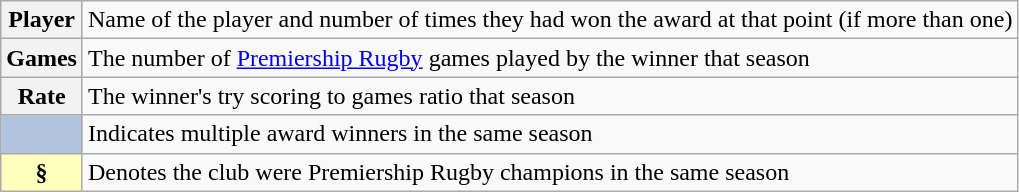<table class="wikitable plainrowheaders">
<tr>
<th scope="row"><strong>Player </strong></th>
<td>Name of the player and number of times they had won the award at that point (if more than one)</td>
</tr>
<tr>
<th scope="row" style="text-align:center"><strong>Games</strong></th>
<td>The number of <a href='#'>Premiership Rugby</a> games played by the winner that season</td>
</tr>
<tr>
<th scope="row" style="text-align:center"><strong>Rate</strong></th>
<td>The winner's try scoring to games ratio that season</td>
</tr>
<tr>
<th scope="row" style="text-align:center; background:#B0C4DE"></th>
<td>Indicates multiple award winners in the same season</td>
</tr>
<tr>
<th scope="row" style="text-align:center; background:#ffb">§</th>
<td>Denotes the club were Premiership Rugby champions in the same season</td>
</tr>
</table>
